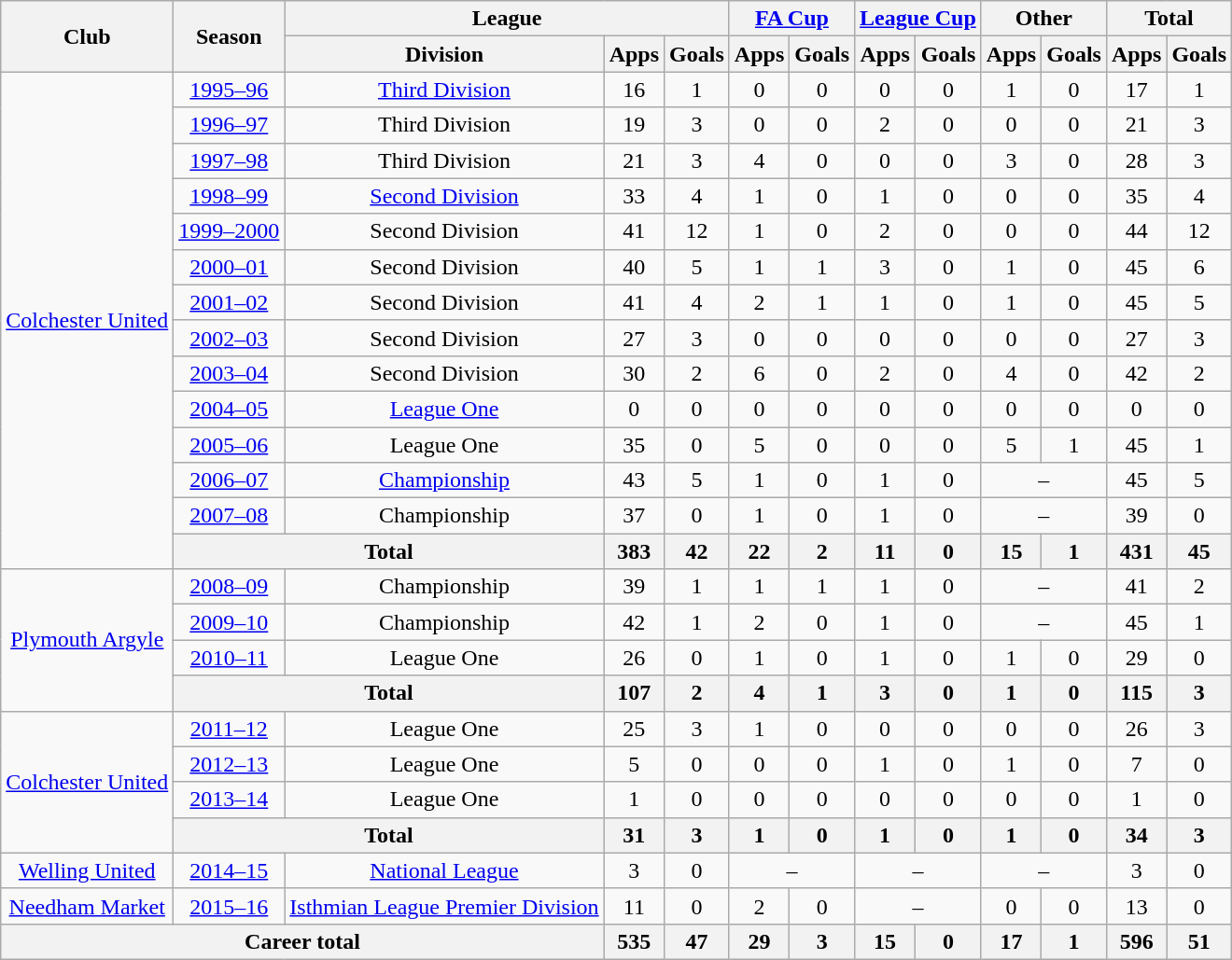<table class="wikitable" style="text-align: center;">
<tr>
<th rowspan="2">Club</th>
<th rowspan="2">Season</th>
<th colspan="3">League</th>
<th colspan="2"><a href='#'>FA Cup</a></th>
<th colspan="2"><a href='#'>League Cup</a></th>
<th colspan="2">Other</th>
<th colspan="2">Total</th>
</tr>
<tr>
<th>Division</th>
<th>Apps</th>
<th>Goals</th>
<th>Apps</th>
<th>Goals</th>
<th>Apps</th>
<th>Goals</th>
<th>Apps</th>
<th>Goals</th>
<th>Apps</th>
<th>Goals</th>
</tr>
<tr>
<td rowspan="14"><a href='#'>Colchester United</a></td>
<td><a href='#'>1995–96</a></td>
<td><a href='#'>Third Division</a></td>
<td>16</td>
<td>1</td>
<td>0</td>
<td>0</td>
<td>0</td>
<td>0</td>
<td>1</td>
<td>0</td>
<td>17</td>
<td>1</td>
</tr>
<tr>
<td><a href='#'>1996–97</a></td>
<td>Third Division</td>
<td>19</td>
<td>3</td>
<td>0</td>
<td>0</td>
<td>2</td>
<td>0</td>
<td>0</td>
<td>0</td>
<td>21</td>
<td>3</td>
</tr>
<tr>
<td><a href='#'>1997–98</a></td>
<td>Third Division</td>
<td>21</td>
<td>3</td>
<td>4</td>
<td>0</td>
<td>0</td>
<td>0</td>
<td>3</td>
<td>0</td>
<td>28</td>
<td>3</td>
</tr>
<tr>
<td><a href='#'>1998–99</a></td>
<td><a href='#'>Second Division</a></td>
<td>33</td>
<td>4</td>
<td>1</td>
<td>0</td>
<td>1</td>
<td>0</td>
<td>0</td>
<td>0</td>
<td>35</td>
<td>4</td>
</tr>
<tr>
<td><a href='#'>1999–2000</a></td>
<td>Second Division</td>
<td>41</td>
<td>12</td>
<td>1</td>
<td>0</td>
<td>2</td>
<td>0</td>
<td>0</td>
<td>0</td>
<td>44</td>
<td>12</td>
</tr>
<tr>
<td><a href='#'>2000–01</a></td>
<td>Second Division</td>
<td>40</td>
<td>5</td>
<td>1</td>
<td>1</td>
<td>3</td>
<td>0</td>
<td>1</td>
<td>0</td>
<td>45</td>
<td>6</td>
</tr>
<tr>
<td><a href='#'>2001–02</a></td>
<td>Second Division</td>
<td>41</td>
<td>4</td>
<td>2</td>
<td>1</td>
<td>1</td>
<td>0</td>
<td>1</td>
<td>0</td>
<td>45</td>
<td>5</td>
</tr>
<tr>
<td><a href='#'>2002–03</a></td>
<td>Second Division</td>
<td>27</td>
<td>3</td>
<td>0</td>
<td>0</td>
<td>0</td>
<td>0</td>
<td>0</td>
<td>0</td>
<td>27</td>
<td>3</td>
</tr>
<tr>
<td><a href='#'>2003–04</a></td>
<td>Second Division</td>
<td>30</td>
<td>2</td>
<td>6</td>
<td>0</td>
<td>2</td>
<td>0</td>
<td>4</td>
<td>0</td>
<td>42</td>
<td>2</td>
</tr>
<tr>
<td><a href='#'>2004–05</a></td>
<td><a href='#'>League One</a></td>
<td>0</td>
<td>0</td>
<td>0</td>
<td>0</td>
<td>0</td>
<td>0</td>
<td>0</td>
<td>0</td>
<td>0</td>
<td>0</td>
</tr>
<tr>
<td><a href='#'>2005–06</a></td>
<td>League One</td>
<td>35</td>
<td>0</td>
<td>5</td>
<td>0</td>
<td>0</td>
<td>0</td>
<td>5</td>
<td>1</td>
<td>45</td>
<td>1</td>
</tr>
<tr>
<td><a href='#'>2006–07</a></td>
<td><a href='#'>Championship</a></td>
<td>43</td>
<td>5</td>
<td>1</td>
<td>0</td>
<td>1</td>
<td>0</td>
<td colspan="2">–</td>
<td>45</td>
<td>5</td>
</tr>
<tr>
<td><a href='#'>2007–08</a></td>
<td>Championship</td>
<td>37</td>
<td>0</td>
<td>1</td>
<td>0</td>
<td>1</td>
<td>0</td>
<td colspan="2">–</td>
<td>39</td>
<td>0</td>
</tr>
<tr>
<th colspan="2">Total</th>
<th>383</th>
<th>42</th>
<th>22</th>
<th>2</th>
<th>11</th>
<th>0</th>
<th>15</th>
<th>1</th>
<th>431</th>
<th>45</th>
</tr>
<tr>
<td rowspan="4"><a href='#'>Plymouth Argyle</a></td>
<td><a href='#'>2008–09</a></td>
<td>Championship</td>
<td>39</td>
<td>1</td>
<td>1</td>
<td>1</td>
<td>1</td>
<td>0</td>
<td colspan="2">–</td>
<td>41</td>
<td>2</td>
</tr>
<tr>
<td><a href='#'>2009–10</a></td>
<td>Championship</td>
<td>42</td>
<td>1</td>
<td>2</td>
<td>0</td>
<td>1</td>
<td>0</td>
<td colspan="2">–</td>
<td>45</td>
<td>1</td>
</tr>
<tr>
<td><a href='#'>2010–11</a></td>
<td>League One</td>
<td>26</td>
<td>0</td>
<td>1</td>
<td>0</td>
<td>1</td>
<td>0</td>
<td>1</td>
<td>0</td>
<td>29</td>
<td>0</td>
</tr>
<tr>
<th colspan="2">Total</th>
<th>107</th>
<th>2</th>
<th>4</th>
<th>1</th>
<th>3</th>
<th>0</th>
<th>1</th>
<th>0</th>
<th>115</th>
<th>3</th>
</tr>
<tr>
<td rowspan="4"><a href='#'>Colchester United</a></td>
<td><a href='#'>2011–12</a></td>
<td>League One</td>
<td>25</td>
<td>3</td>
<td>1</td>
<td>0</td>
<td>0</td>
<td>0</td>
<td>0</td>
<td>0</td>
<td>26</td>
<td>3</td>
</tr>
<tr>
<td><a href='#'>2012–13</a></td>
<td>League One</td>
<td>5</td>
<td>0</td>
<td>0</td>
<td>0</td>
<td>1</td>
<td>0</td>
<td>1</td>
<td>0</td>
<td>7</td>
<td>0</td>
</tr>
<tr>
<td><a href='#'>2013–14</a></td>
<td>League One</td>
<td>1</td>
<td>0</td>
<td>0</td>
<td>0</td>
<td>0</td>
<td>0</td>
<td>0</td>
<td>0</td>
<td>1</td>
<td>0</td>
</tr>
<tr>
<th colspan="2">Total</th>
<th>31</th>
<th>3</th>
<th>1</th>
<th>0</th>
<th>1</th>
<th>0</th>
<th>1</th>
<th>0</th>
<th>34</th>
<th>3</th>
</tr>
<tr>
<td><a href='#'>Welling United</a></td>
<td><a href='#'>2014–15</a></td>
<td><a href='#'>National League</a></td>
<td>3</td>
<td>0</td>
<td colspan="2">–</td>
<td colspan="2">–</td>
<td colspan="2">–</td>
<td>3</td>
<td>0</td>
</tr>
<tr>
<td><a href='#'>Needham Market</a></td>
<td><a href='#'>2015–16</a></td>
<td><a href='#'>Isthmian League Premier Division</a></td>
<td>11</td>
<td>0</td>
<td>2</td>
<td>0</td>
<td colspan="2">–</td>
<td>0</td>
<td>0</td>
<td>13</td>
<td>0</td>
</tr>
<tr>
<th colspan="3">Career total</th>
<th>535</th>
<th>47</th>
<th>29</th>
<th>3</th>
<th>15</th>
<th>0</th>
<th>17</th>
<th>1</th>
<th>596</th>
<th>51</th>
</tr>
</table>
